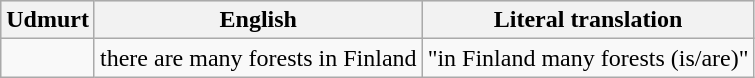<table class="wikitable">
<tr style="background:#dfdfdf;" |>
<th>Udmurt</th>
<th>English</th>
<th>Literal translation</th>
</tr>
<tr>
<td></td>
<td>there are many forests in Finland</td>
<td>"in Finland many forests (is/are)"</td>
</tr>
</table>
